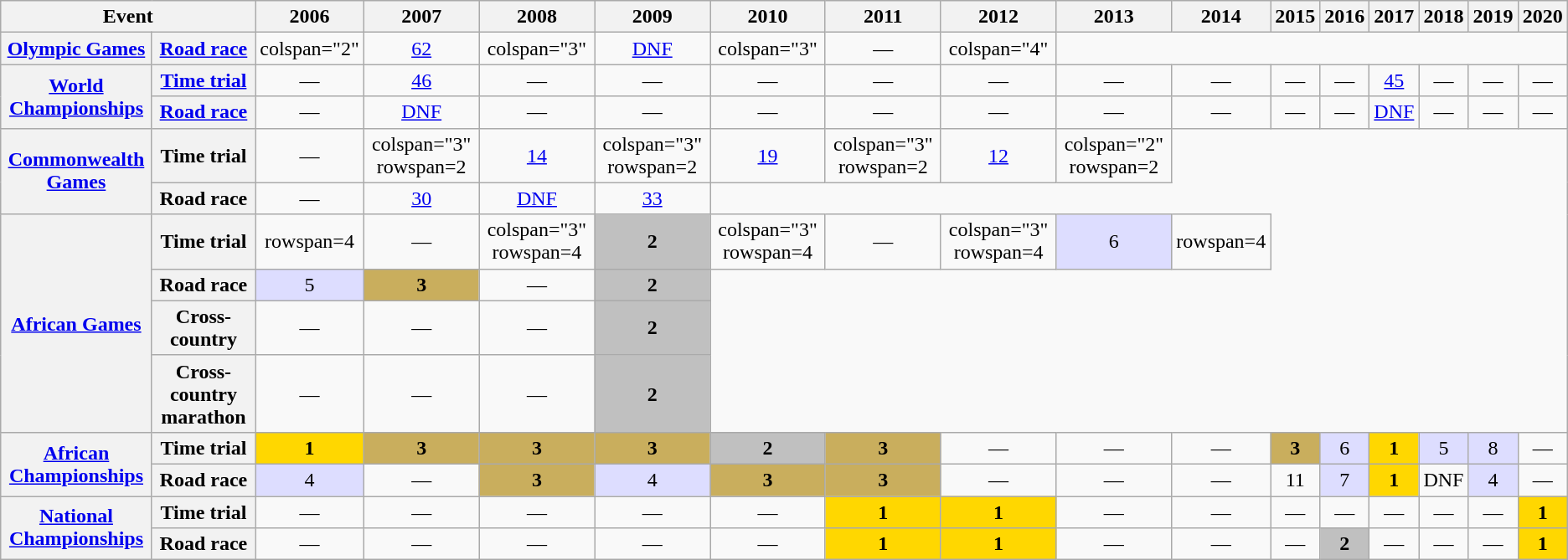<table class="wikitable plainrowheaders">
<tr>
<th colspan="2" scope="col">Event</th>
<th scope="col">2006</th>
<th scope="col">2007</th>
<th scope="col">2008</th>
<th scope="col">2009</th>
<th scope="col">2010</th>
<th scope="col">2011</th>
<th scope="col">2012</th>
<th scope="col">2013</th>
<th scope="col">2014</th>
<th scope="col">2015</th>
<th scope="col">2016</th>
<th scope="col">2017</th>
<th scope="col">2018</th>
<th scope="col">2019</th>
<th scope="col">2020</th>
</tr>
<tr style="text-align:center;">
<th scope="row"> <a href='#'>Olympic Games</a></th>
<th scope="row"><a href='#'>Road race</a></th>
<td>colspan="2" </td>
<td><a href='#'>62</a></td>
<td>colspan="3" </td>
<td><a href='#'>DNF</a></td>
<td>colspan="3" </td>
<td>—</td>
<td>colspan="4" </td>
</tr>
<tr style="text-align:center;">
<th rowspan="2" scope="row"> <a href='#'>World Championships</a></th>
<th scope="row"><a href='#'>Time trial</a></th>
<td>—</td>
<td><a href='#'>46</a></td>
<td>—</td>
<td>—</td>
<td>—</td>
<td>—</td>
<td>—</td>
<td>—</td>
<td>—</td>
<td>—</td>
<td>—</td>
<td><a href='#'>45</a></td>
<td>—</td>
<td>—</td>
<td>—</td>
</tr>
<tr style="text-align:center;">
<th scope="row"><a href='#'>Road race</a></th>
<td>—</td>
<td><a href='#'>DNF</a></td>
<td>—</td>
<td>—</td>
<td>—</td>
<td>—</td>
<td>—</td>
<td>—</td>
<td>—</td>
<td>—</td>
<td>—</td>
<td><a href='#'>DNF</a></td>
<td>—</td>
<td>—</td>
<td>—</td>
</tr>
<tr style="text-align:center;">
<th scope="row" rowspan=2> <a href='#'>Commonwealth Games</a></th>
<th scope="row">Time trial</th>
<td>—</td>
<td>colspan="3" rowspan=2 </td>
<td><a href='#'>14</a></td>
<td>colspan="3" rowspan=2 </td>
<td><a href='#'>19</a></td>
<td>colspan="3" rowspan=2 </td>
<td><a href='#'>12</a></td>
<td>colspan="2" rowspan=2 </td>
</tr>
<tr style="text-align:center;">
<th scope="row">Road race</th>
<td>—</td>
<td><a href='#'>30</a></td>
<td><a href='#'>DNF</a></td>
<td><a href='#'>33</a></td>
</tr>
<tr style="text-align:center;">
<th rowspan="4" scope="row"> <a href='#'>African Games</a></th>
<th scope="row">Time trial</th>
<td>rowspan=4 </td>
<td>—</td>
<td>colspan="3" rowspan=4 </td>
<td style="background:silver;"><strong>2</strong></td>
<td>colspan="3" rowspan=4 </td>
<td>—</td>
<td>colspan="3" rowspan=4 </td>
<td style="background:#ddf;">6</td>
<td>rowspan=4 </td>
</tr>
<tr style="text-align:center;">
<th scope="row">Road race</th>
<td style="background:#ddf;">5</td>
<td style="background:#C9AE5D;"><strong>3</strong></td>
<td>—</td>
<td style="background:silver;"><strong>2</strong></td>
</tr>
<tr style="text-align:center;">
<th scope="row">Cross-country</th>
<td>—</td>
<td>—</td>
<td>—</td>
<td style="background:silver;"><strong>2</strong></td>
</tr>
<tr style="text-align:center;">
<th scope="row">Cross-country marathon</th>
<td>—</td>
<td>—</td>
<td>—</td>
<td style="background:silver;"><strong>2</strong></td>
</tr>
<tr style="text-align:center;">
<th rowspan="2" scope="row"> <a href='#'>African Championships</a></th>
<th scope="row">Time trial</th>
<td style="background:gold;"><strong>1</strong></td>
<td style="background:#C9AE5D;"><strong>3</strong></td>
<td style="background:#C9AE5D;"><strong>3</strong></td>
<td style="background:#C9AE5D;"><strong>3</strong></td>
<td style="background:silver;"><strong>2</strong></td>
<td style="background:#C9AE5D;"><strong>3</strong></td>
<td>—</td>
<td>—</td>
<td>—</td>
<td style="background:#C9AE5D;"><strong>3</strong></td>
<td style="background:#ddf;">6</td>
<td style="background:gold;"><strong>1</strong></td>
<td style="background:#ddf;">5</td>
<td style="background:#ddf;">8</td>
<td>—</td>
</tr>
<tr style="text-align:center;">
<th scope="row">Road race</th>
<td style="background:#ddf;">4</td>
<td>—</td>
<td style="background:#C9AE5D;"><strong>3</strong></td>
<td style="background:#ddf;">4</td>
<td style="background:#C9AE5D;"><strong>3</strong></td>
<td style="background:#C9AE5D;"><strong>3</strong></td>
<td>—</td>
<td>—</td>
<td>—</td>
<td>11</td>
<td style="background:#ddf;">7</td>
<td style="background:gold;"><strong>1</strong></td>
<td>DNF</td>
<td style="background:#ddf;">4</td>
<td>—</td>
</tr>
<tr style="text-align:center;">
<th rowspan="2" scope="row"> <a href='#'>National Championships</a></th>
<th scope="row">Time trial</th>
<td>—</td>
<td>—</td>
<td>—</td>
<td>—</td>
<td>—</td>
<td style="background:gold;"><strong>1</strong></td>
<td style="background:gold;"><strong>1</strong></td>
<td>—</td>
<td>—</td>
<td>—</td>
<td>—</td>
<td>—</td>
<td>—</td>
<td>—</td>
<td style="background:gold;"><strong>1</strong></td>
</tr>
<tr style="text-align:center;">
<th scope="row">Road race</th>
<td>—</td>
<td>—</td>
<td>—</td>
<td>—</td>
<td>—</td>
<td style="background:gold;"><strong>1</strong></td>
<td style="background:gold;"><strong>1</strong></td>
<td>—</td>
<td>—</td>
<td>—</td>
<td style="background:silver;"><strong>2</strong></td>
<td>—</td>
<td>—</td>
<td>—</td>
<td style="background:gold;"><strong>1</strong></td>
</tr>
</table>
